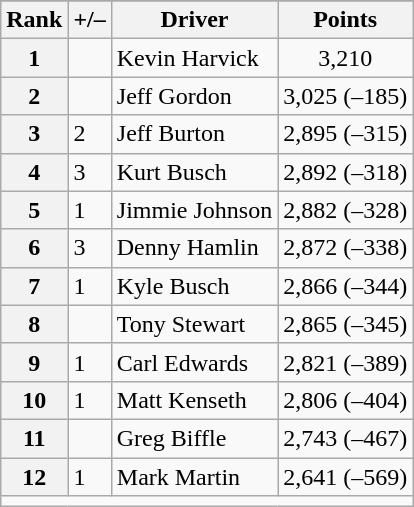<table class="wikitable">
<tr>
</tr>
<tr>
<th scope="col">Rank</th>
<th scope="col">+/–</th>
<th scope="col">Driver</th>
<th scope="col">Points</th>
</tr>
<tr>
<th scope="row">1</th>
<td align="left"></td>
<td>Kevin Harvick</td>
<td style="text-align:center;">3,210</td>
</tr>
<tr>
<th scope="row">2</th>
<td align="left"></td>
<td>Jeff Gordon</td>
<td style="text-align:center;">3,025 (–185)</td>
</tr>
<tr>
<th scope="row">3</th>
<td align="left"> 2</td>
<td>Jeff Burton</td>
<td style="text-align:center;">2,895 (–315)</td>
</tr>
<tr>
<th scope="row">4</th>
<td align="left"> 3</td>
<td>Kurt Busch</td>
<td style="text-align:center;">2,892 (–318)</td>
</tr>
<tr>
<th scope="row">5</th>
<td align="left"> 1</td>
<td>Jimmie Johnson</td>
<td style="text-align:center;">2,882 (–328)</td>
</tr>
<tr>
<th scope="row">6</th>
<td align="left"> 3</td>
<td>Denny Hamlin</td>
<td style="text-align:center;">2,872 (–338)</td>
</tr>
<tr>
<th scope="row">7</th>
<td align="left"> 1</td>
<td>Kyle Busch</td>
<td style="text-align:center;">2,866 (–344)</td>
</tr>
<tr>
<th scope="row">8</th>
<td align="left"></td>
<td>Tony Stewart</td>
<td style="text-align:center;">2,865 (–345)</td>
</tr>
<tr>
<th scope="row">9</th>
<td align="left"> 1</td>
<td>Carl Edwards</td>
<td style="text-align:center;">2,821 (–389)</td>
</tr>
<tr>
<th scope="row">10</th>
<td align="left"> 1</td>
<td>Matt Kenseth</td>
<td style="text-align:center;">2,806 (–404)</td>
</tr>
<tr>
<th scope="row">11</th>
<td align="left"></td>
<td>Greg Biffle</td>
<td style="text-align:center;">2,743 (–467)</td>
</tr>
<tr>
<th scope="row">12</th>
<td align="left"> 1</td>
<td>Mark Martin</td>
<td style="text-align:center;">2,641 (–569)</td>
</tr>
<tr class="sortbottom">
<td colspan="9"></td>
</tr>
</table>
